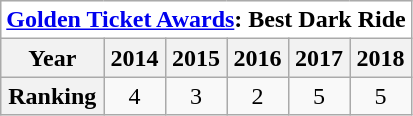<table class="wikitable">
<tr>
<th colspan="17" align="center" style="background:#fff"><a href='#'>Golden Ticket Awards</a>: Best Dark Ride</th>
</tr>
<tr>
<th style="text-align:center;">Year</th>
<th>2014</th>
<th>2015</th>
<th 2016>2016</th>
<th>2017</th>
<th>2018</th>
</tr>
<tr align="center">
<th style="text-align:center;"><strong>Ranking</strong></th>
<td>4</td>
<td>3</td>
<td>2</td>
<td>5</td>
<td>5</td>
</tr>
</table>
